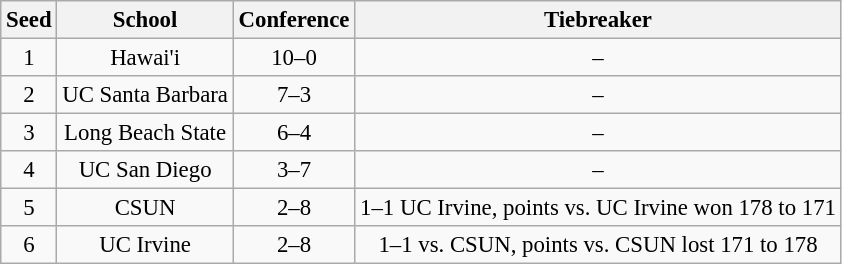<table class="wikitable" style="white-space:nowrap; font-size:95%;text-align:center">
<tr>
<th>Seed</th>
<th>School</th>
<th>Conference</th>
<th>Tiebreaker</th>
</tr>
<tr>
<td>1</td>
<td>Hawai'i</td>
<td>10–0</td>
<td>–</td>
</tr>
<tr>
<td>2</td>
<td>UC Santa Barbara</td>
<td>7–3</td>
<td>–</td>
</tr>
<tr>
<td>3</td>
<td>Long Beach  State</td>
<td>6–4</td>
<td>–</td>
</tr>
<tr>
<td>4</td>
<td>UC San Diego</td>
<td>3–7</td>
<td>–</td>
</tr>
<tr>
<td>5</td>
<td>CSUN</td>
<td>2–8</td>
<td>1–1 UC Irvine, points vs. UC Irvine won 178 to 171</td>
</tr>
<tr>
<td>6</td>
<td>UC Irvine</td>
<td>2–8</td>
<td>1–1 vs. CSUN, points vs. CSUN lost 171 to 178</td>
</tr>
</table>
